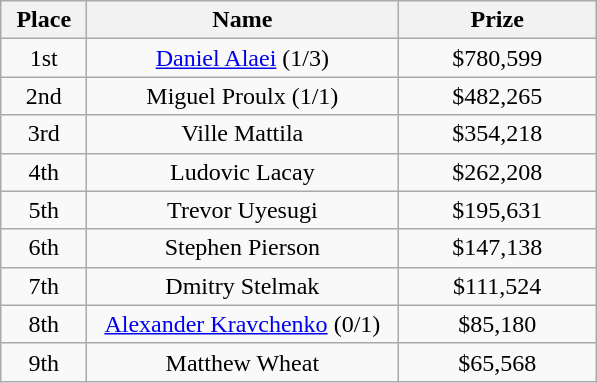<table class="wikitable">
<tr>
<th width="50">Place</th>
<th width="200">Name</th>
<th width="125">Prize</th>
</tr>
<tr>
<td align = "center">1st</td>
<td align = "center"><a href='#'>Daniel Alaei</a> (1/3)</td>
<td align = "center">$780,599</td>
</tr>
<tr>
<td align = "center">2nd</td>
<td align = "center">Miguel Proulx (1/1)</td>
<td align = "center">$482,265</td>
</tr>
<tr>
<td align = "center">3rd</td>
<td align = "center">Ville Mattila</td>
<td align = "center">$354,218</td>
</tr>
<tr>
<td align = "center">4th</td>
<td align = "center">Ludovic Lacay</td>
<td align = "center">$262,208</td>
</tr>
<tr>
<td align = "center">5th</td>
<td align = "center">Trevor Uyesugi</td>
<td align = "center">$195,631</td>
</tr>
<tr>
<td align = "center">6th</td>
<td align = "center">Stephen Pierson</td>
<td align = "center">$147,138</td>
</tr>
<tr>
<td align = "center">7th</td>
<td align = "center">Dmitry Stelmak</td>
<td align = "center">$111,524</td>
</tr>
<tr>
<td align = "center">8th</td>
<td align = "center"><a href='#'>Alexander Kravchenko</a> (0/1)</td>
<td align = "center">$85,180</td>
</tr>
<tr>
<td align = "center">9th</td>
<td align = "center">Matthew Wheat</td>
<td align = "center">$65,568</td>
</tr>
</table>
